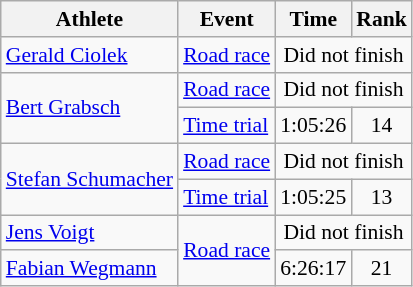<table class=wikitable style="font-size:90%">
<tr>
<th>Athlete</th>
<th>Event</th>
<th>Time</th>
<th>Rank</th>
</tr>
<tr align=center>
<td align=left><a href='#'>Gerald Ciolek</a></td>
<td align=left><a href='#'>Road race</a></td>
<td colspan=2>Did not finish</td>
</tr>
<tr align=center>
<td align=left rowspan=2><a href='#'>Bert Grabsch</a></td>
<td align=left><a href='#'>Road race</a></td>
<td colspan=2>Did not finish</td>
</tr>
<tr align=center>
<td align=left><a href='#'>Time trial</a></td>
<td>1:05:26</td>
<td>14</td>
</tr>
<tr align=center>
<td align=left rowspan=2><a href='#'>Stefan Schumacher</a></td>
<td align=left><a href='#'>Road race</a></td>
<td colspan=2>Did not finish</td>
</tr>
<tr align=center>
<td align=left><a href='#'>Time trial</a></td>
<td>1:05:25</td>
<td>13</td>
</tr>
<tr align=center>
<td align=left><a href='#'>Jens Voigt</a></td>
<td align=left rowspan=2><a href='#'>Road race</a></td>
<td colspan=2>Did not finish</td>
</tr>
<tr align=center>
<td align=left><a href='#'>Fabian Wegmann</a></td>
<td>6:26:17</td>
<td>21</td>
</tr>
</table>
